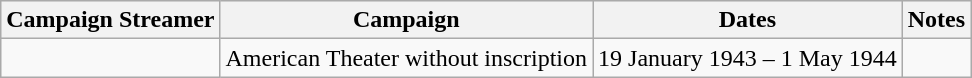<table class="wikitable">
<tr style="background:#efefef;">
<th>Campaign Streamer</th>
<th>Campaign</th>
<th>Dates</th>
<th>Notes</th>
</tr>
<tr>
<td></td>
<td>American Theater without inscription</td>
<td>19 January 1943 – 1 May 1944</td>
<td></td>
</tr>
</table>
